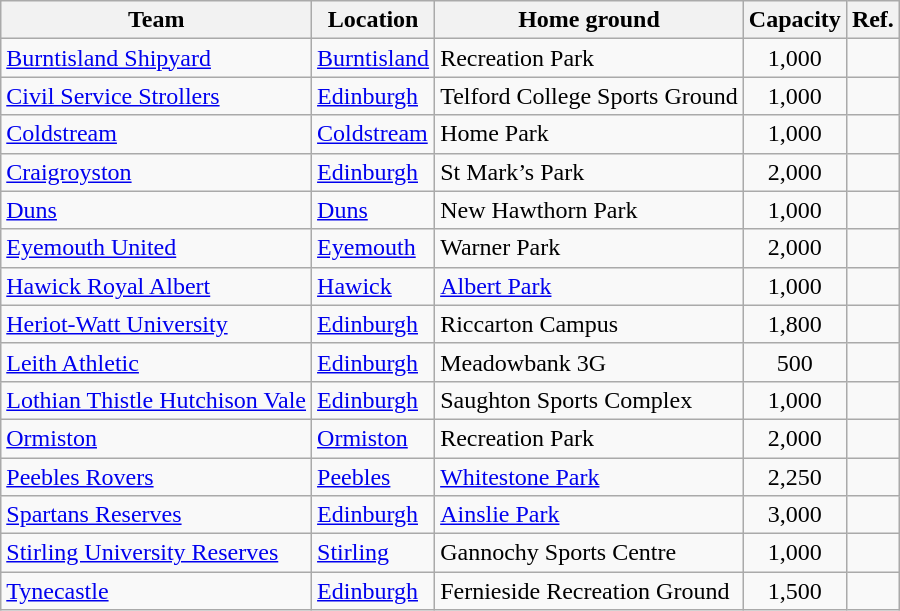<table class="wikitable sortable">
<tr>
<th>Team</th>
<th>Location</th>
<th>Home ground</th>
<th>Capacity</th>
<th>Ref.</th>
</tr>
<tr>
<td><a href='#'>Burntisland Shipyard</a></td>
<td><a href='#'>Burntisland</a></td>
<td>Recreation Park</td>
<td align=center>1,000</td>
<td></td>
</tr>
<tr>
<td><a href='#'>Civil Service Strollers</a></td>
<td><a href='#'>Edinburgh</a></td>
<td>Telford College Sports Ground</td>
<td align=center>1,000</td>
<td></td>
</tr>
<tr>
<td><a href='#'>Coldstream</a></td>
<td><a href='#'>Coldstream</a></td>
<td>Home Park</td>
<td align=center>1,000</td>
<td></td>
</tr>
<tr>
<td><a href='#'>Craigroyston</a></td>
<td><a href='#'>Edinburgh</a></td>
<td>St Mark’s Park</td>
<td align=center>2,000</td>
<td></td>
</tr>
<tr>
<td><a href='#'>Duns</a></td>
<td><a href='#'>Duns</a></td>
<td>New Hawthorn Park</td>
<td align=center>1,000</td>
<td></td>
</tr>
<tr>
<td><a href='#'>Eyemouth United</a></td>
<td><a href='#'>Eyemouth</a></td>
<td>Warner Park</td>
<td align=center>2,000</td>
<td></td>
</tr>
<tr>
<td><a href='#'>Hawick Royal Albert</a></td>
<td><a href='#'>Hawick</a></td>
<td><a href='#'>Albert Park</a></td>
<td align=center>1,000</td>
<td></td>
</tr>
<tr>
<td><a href='#'>Heriot-Watt University</a></td>
<td><a href='#'>Edinburgh</a></td>
<td>Riccarton Campus</td>
<td align=center>1,800</td>
<td></td>
</tr>
<tr>
<td><a href='#'>Leith Athletic</a></td>
<td><a href='#'>Edinburgh</a></td>
<td>Meadowbank 3G</td>
<td align=center>500</td>
<td></td>
</tr>
<tr>
<td><a href='#'>Lothian Thistle Hutchison Vale</a></td>
<td><a href='#'>Edinburgh</a></td>
<td>Saughton Sports Complex</td>
<td align=center>1,000</td>
<td></td>
</tr>
<tr>
<td><a href='#'>Ormiston</a></td>
<td><a href='#'>Ormiston</a></td>
<td>Recreation Park</td>
<td align=center>2,000</td>
<td></td>
</tr>
<tr>
<td><a href='#'>Peebles Rovers</a></td>
<td><a href='#'>Peebles</a></td>
<td><a href='#'>Whitestone Park</a></td>
<td align=center>2,250</td>
<td></td>
</tr>
<tr>
<td><a href='#'>Spartans Reserves</a></td>
<td><a href='#'>Edinburgh</a></td>
<td><a href='#'>Ainslie Park</a></td>
<td align=center>3,000</td>
<td></td>
</tr>
<tr>
<td><a href='#'>Stirling University Reserves</a></td>
<td><a href='#'>Stirling</a></td>
<td>Gannochy Sports Centre</td>
<td align=center>1,000</td>
<td></td>
</tr>
<tr>
<td><a href='#'>Tynecastle</a></td>
<td><a href='#'>Edinburgh</a></td>
<td>Fernieside Recreation Ground</td>
<td align=center>1,500</td>
<td></td>
</tr>
</table>
